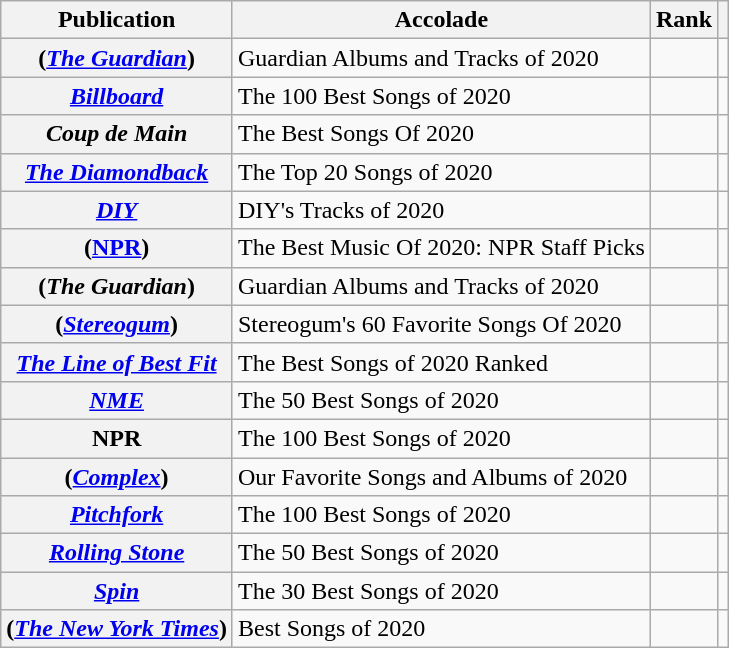<table class="wikitable sortable plainrowheaders">
<tr>
<th scope="col">Publication</th>
<th scope="col">Accolade</th>
<th scope="col">Rank</th>
<th scope="col" class="unsortable"></th>
</tr>
<tr>
<th scope="row"> (<em><a href='#'>The Guardian</a></em>)</th>
<td>Guardian Albums and Tracks of 2020</td>
<td></td>
<td></td>
</tr>
<tr>
<th scope="row"><em><a href='#'>Billboard</a></em></th>
<td>The 100 Best Songs of 2020</td>
<td></td>
<td></td>
</tr>
<tr>
<th scope="row"><em>Coup de Main</em></th>
<td>The Best Songs Of 2020</td>
<td></td>
<td></td>
</tr>
<tr>
<th scope="row"><em><a href='#'>The Diamondback</a></em></th>
<td>The Top 20 Songs of 2020</td>
<td></td>
<td></td>
</tr>
<tr>
<th scope="row"><em><a href='#'>DIY</a></em></th>
<td>DIY's Tracks of 2020</td>
<td></td>
<td></td>
</tr>
<tr>
<th scope="row"> (<a href='#'>NPR</a>)</th>
<td>The Best Music Of 2020: NPR Staff Picks</td>
<td></td>
<td></td>
</tr>
<tr>
<th scope="row"> (<em>The Guardian</em>)</th>
<td>Guardian Albums and Tracks of 2020</td>
<td></td>
<td></td>
</tr>
<tr>
<th scope="row"> (<em><a href='#'>Stereogum</a></em>)</th>
<td>Stereogum's 60 Favorite Songs Of 2020</td>
<td></td>
<td></td>
</tr>
<tr>
<th scope="row"><em><a href='#'>The Line of Best Fit</a></em></th>
<td>The Best Songs of 2020 Ranked</td>
<td></td>
<td></td>
</tr>
<tr>
<th scope="row"><em><a href='#'>NME</a></em></th>
<td>The 50 Best Songs of 2020</td>
<td></td>
<td></td>
</tr>
<tr>
<th scope="row">NPR</th>
<td>The 100 Best Songs of 2020</td>
<td></td>
<td></td>
</tr>
<tr>
<th scope="row"> (<em><a href='#'>Complex</a></em>)</th>
<td>Our Favorite Songs and Albums of 2020</td>
<td></td>
<td></td>
</tr>
<tr>
<th scope="row"><em><a href='#'>Pitchfork</a></em></th>
<td>The 100 Best Songs of 2020</td>
<td></td>
<td></td>
</tr>
<tr>
<th scope="row"><em><a href='#'>Rolling Stone</a></em></th>
<td>The 50 Best Songs of 2020</td>
<td></td>
<td></td>
</tr>
<tr>
<th scope="row"><em><a href='#'>Spin</a></em></th>
<td>The 30 Best Songs of 2020</td>
<td></td>
<td></td>
</tr>
<tr>
<th scope="row"> (<em><a href='#'>The New York Times</a></em>)</th>
<td>Best Songs of 2020</td>
<td></td>
<td></td>
</tr>
</table>
